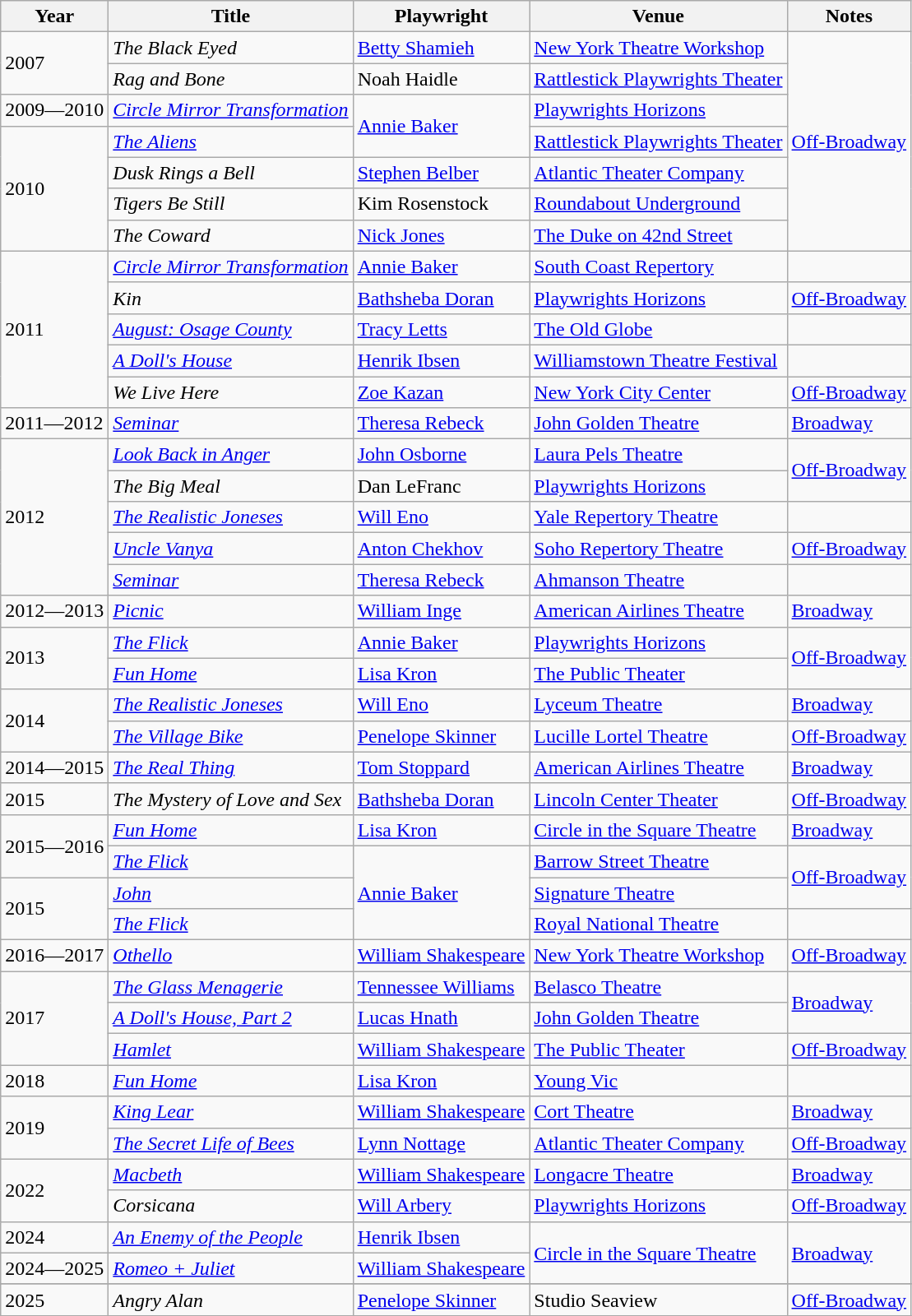<table class="wikitable unsortable">
<tr>
<th scope="col">Year</th>
<th scope="col">Title</th>
<th scope="col">Playwright</th>
<th scope="col" class="unsortable">Venue</th>
<th scope="col" class="unsortable">Notes</th>
</tr>
<tr>
<td rowspan=2>2007</td>
<td><em>The Black Eyed</em></td>
<td><a href='#'>Betty Shamieh</a></td>
<td><a href='#'>New York Theatre Workshop</a></td>
<td rowspan=7><a href='#'>Off-Broadway</a></td>
</tr>
<tr>
<td><em>Rag and Bone</em></td>
<td>Noah Haidle</td>
<td><a href='#'>Rattlestick Playwrights Theater</a></td>
</tr>
<tr>
<td>2009—2010</td>
<td><em><a href='#'>Circle Mirror Transformation</a></em></td>
<td rowspan=2><a href='#'>Annie Baker</a></td>
<td><a href='#'>Playwrights Horizons</a></td>
</tr>
<tr>
<td rowspan=4>2010</td>
<td><em><a href='#'>The Aliens</a></em></td>
<td><a href='#'>Rattlestick Playwrights Theater</a></td>
</tr>
<tr>
<td><em>Dusk Rings a Bell</em></td>
<td><a href='#'>Stephen Belber</a></td>
<td><a href='#'>Atlantic Theater Company</a></td>
</tr>
<tr>
<td><em>Tigers Be Still</em></td>
<td>Kim Rosenstock</td>
<td><a href='#'>Roundabout Underground</a></td>
</tr>
<tr>
<td><em>The Coward</em></td>
<td><a href='#'>Nick Jones</a></td>
<td><a href='#'>The Duke on 42nd Street</a></td>
</tr>
<tr>
<td rowspan=5>2011</td>
<td><em><a href='#'>Circle Mirror Transformation</a></em></td>
<td><a href='#'>Annie Baker</a></td>
<td><a href='#'>South Coast Repertory</a></td>
<td></td>
</tr>
<tr>
<td><em>Kin</em></td>
<td><a href='#'>Bathsheba Doran</a></td>
<td><a href='#'>Playwrights Horizons</a></td>
<td><a href='#'>Off-Broadway</a></td>
</tr>
<tr>
<td><em><a href='#'>August: Osage County</a></em></td>
<td><a href='#'>Tracy Letts</a></td>
<td><a href='#'>The Old Globe</a></td>
<td></td>
</tr>
<tr>
<td><em><a href='#'>A Doll's House</a></em></td>
<td><a href='#'>Henrik Ibsen</a></td>
<td><a href='#'>Williamstown Theatre Festival</a></td>
<td></td>
</tr>
<tr>
<td><em>We Live Here</em></td>
<td><a href='#'>Zoe Kazan</a></td>
<td><a href='#'>New York City Center</a></td>
<td><a href='#'>Off-Broadway</a></td>
</tr>
<tr>
<td>2011—2012</td>
<td><em><a href='#'>Seminar</a></em></td>
<td><a href='#'>Theresa Rebeck</a></td>
<td><a href='#'>John Golden Theatre</a></td>
<td><a href='#'>Broadway</a></td>
</tr>
<tr>
<td rowspan=5>2012</td>
<td><em><a href='#'>Look Back in Anger</a></em></td>
<td><a href='#'>John Osborne</a></td>
<td><a href='#'>Laura Pels Theatre</a></td>
<td rowspan=2><a href='#'>Off-Broadway</a></td>
</tr>
<tr>
<td><em>The Big Meal</em></td>
<td>Dan LeFranc</td>
<td><a href='#'>Playwrights Horizons </a></td>
</tr>
<tr>
<td><em><a href='#'>The Realistic Joneses</a></em></td>
<td><a href='#'>Will Eno</a></td>
<td><a href='#'>Yale Repertory Theatre</a></td>
<td></td>
</tr>
<tr>
<td><em><a href='#'>Uncle Vanya</a></em></td>
<td><a href='#'>Anton Chekhov</a></td>
<td><a href='#'>Soho Repertory Theatre</a></td>
<td><a href='#'>Off-Broadway</a></td>
</tr>
<tr>
<td><em><a href='#'>Seminar</a></em></td>
<td><a href='#'>Theresa Rebeck</a></td>
<td><a href='#'>Ahmanson Theatre</a></td>
<td></td>
</tr>
<tr>
<td>2012—2013</td>
<td><em><a href='#'>Picnic</a></em></td>
<td><a href='#'>William Inge</a></td>
<td><a href='#'>American Airlines Theatre</a></td>
<td><a href='#'>Broadway</a></td>
</tr>
<tr>
<td rowspan=2>2013</td>
<td><em><a href='#'>The Flick</a></em></td>
<td><a href='#'>Annie Baker</a></td>
<td><a href='#'>Playwrights Horizons</a></td>
<td rowspan=2><a href='#'>Off-Broadway</a></td>
</tr>
<tr>
<td><em><a href='#'>Fun Home</a></em></td>
<td><a href='#'>Lisa Kron</a></td>
<td><a href='#'>The Public Theater</a></td>
</tr>
<tr>
<td rowspan=2>2014</td>
<td><em><a href='#'>The Realistic Joneses</a></em></td>
<td><a href='#'>Will Eno</a></td>
<td><a href='#'>Lyceum Theatre</a></td>
<td><a href='#'>Broadway</a></td>
</tr>
<tr>
<td><em><a href='#'>The Village Bike</a></em></td>
<td><a href='#'>Penelope Skinner</a></td>
<td><a href='#'>Lucille Lortel Theatre</a></td>
<td><a href='#'>Off-Broadway</a></td>
</tr>
<tr>
<td>2014—2015</td>
<td><em><a href='#'>The Real Thing</a></em></td>
<td><a href='#'>Tom Stoppard</a></td>
<td><a href='#'>American Airlines Theatre</a></td>
<td><a href='#'>Broadway</a></td>
</tr>
<tr>
<td>2015</td>
<td><em>The Mystery of Love and Sex</em></td>
<td><a href='#'>Bathsheba Doran</a></td>
<td><a href='#'>Lincoln Center Theater</a></td>
<td><a href='#'>Off-Broadway</a></td>
</tr>
<tr>
<td rowspan=2>2015—2016</td>
<td><em><a href='#'>Fun Home</a></em></td>
<td><a href='#'>Lisa Kron</a></td>
<td><a href='#'>Circle in the Square Theatre</a></td>
<td><a href='#'>Broadway</a></td>
</tr>
<tr>
<td><em><a href='#'>The Flick</a></em></td>
<td rowspan=3><a href='#'>Annie Baker</a></td>
<td><a href='#'>Barrow Street Theatre</a></td>
<td rowspan=2><a href='#'>Off-Broadway</a></td>
</tr>
<tr>
<td rowspan=2>2015</td>
<td><em><a href='#'>John</a></em></td>
<td><a href='#'>Signature Theatre</a></td>
</tr>
<tr>
<td><em><a href='#'>The Flick</a></em></td>
<td><a href='#'>Royal National Theatre</a></td>
<td></td>
</tr>
<tr>
<td>2016—2017</td>
<td><em><a href='#'>Othello</a></em></td>
<td><a href='#'>William Shakespeare</a></td>
<td><a href='#'>New York Theatre Workshop</a></td>
<td><a href='#'>Off-Broadway</a></td>
</tr>
<tr>
<td rowspan=3>2017</td>
<td><em><a href='#'>The Glass Menagerie</a></em></td>
<td><a href='#'>Tennessee Williams</a></td>
<td><a href='#'>Belasco Theatre</a></td>
<td rowspan=2><a href='#'>Broadway</a></td>
</tr>
<tr>
<td><em><a href='#'>A Doll's House, Part 2</a></em></td>
<td><a href='#'>Lucas Hnath</a></td>
<td><a href='#'>John Golden Theatre</a></td>
</tr>
<tr>
<td><em><a href='#'>Hamlet</a></em></td>
<td><a href='#'>William Shakespeare</a></td>
<td><a href='#'>The Public Theater</a></td>
<td><a href='#'>Off-Broadway</a></td>
</tr>
<tr>
<td>2018</td>
<td><em><a href='#'>Fun Home</a></em></td>
<td><a href='#'>Lisa Kron</a></td>
<td><a href='#'>Young Vic</a></td>
<td></td>
</tr>
<tr>
<td rowspan=2>2019</td>
<td><em><a href='#'>King Lear</a></em></td>
<td><a href='#'>William Shakespeare</a></td>
<td><a href='#'>Cort Theatre</a></td>
<td><a href='#'>Broadway</a></td>
</tr>
<tr>
<td><em><a href='#'>The Secret Life of Bees</a></em></td>
<td><a href='#'>Lynn Nottage</a></td>
<td><a href='#'>Atlantic Theater Company</a></td>
<td><a href='#'>Off-Broadway</a></td>
</tr>
<tr>
<td rowspan=2>2022</td>
<td><em><a href='#'>Macbeth</a></em></td>
<td><a href='#'>William Shakespeare</a></td>
<td><a href='#'>Longacre Theatre</a></td>
<td><a href='#'>Broadway</a></td>
</tr>
<tr>
<td><em>Corsicana</em></td>
<td><a href='#'>Will Arbery</a></td>
<td><a href='#'>Playwrights Horizons</a></td>
<td><a href='#'>Off-Broadway</a></td>
</tr>
<tr>
<td>2024</td>
<td><em><a href='#'>An Enemy of the People</a></em></td>
<td><a href='#'>Henrik Ibsen</a></td>
<td rowspan=2><a href='#'>Circle in the Square Theatre</a></td>
<td rowspan=2><a href='#'>Broadway</a></td>
</tr>
<tr>
<td>2024—2025</td>
<td><em><a href='#'>Romeo + Juliet</a></em></td>
<td><a href='#'>William Shakespeare</a></td>
</tr>
<tr>
</tr>
<tr>
<td rowspan=4>2025</td>
<td><em>Angry Alan</em></td>
<td><a href='#'>Penelope Skinner</a></td>
<td>Studio Seaview</td>
<td><a href='#'>Off-Broadway</a></td>
</tr>
<tr>
</tr>
<tr>
</tr>
</table>
